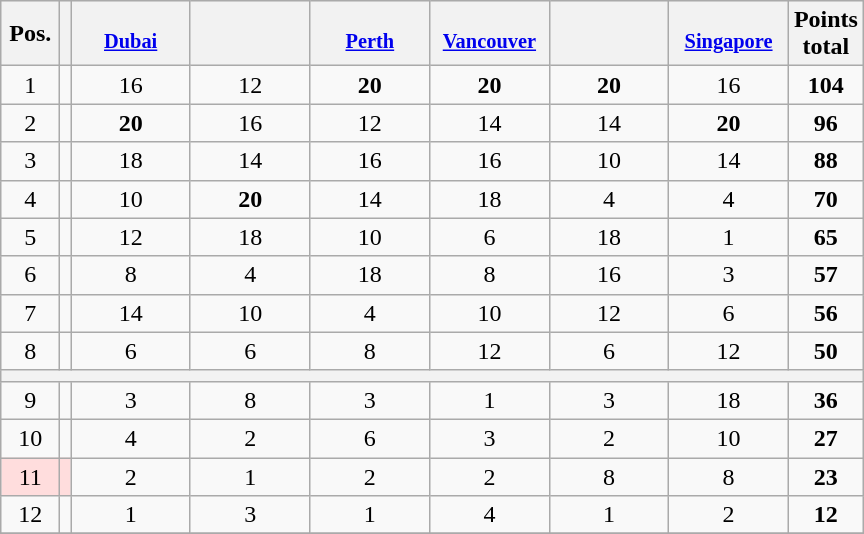<table class="wikitable sortable" style="text-align:center;">
<tr bgcolor="#efefef">
<th style="width:2em;">Pos.</th>
<th></th>
<th style="width:5.2em;;font-size:85%;vertical-align:top;padding-left:4px;;padding-right:4px;;"><br><a href='#'>Dubai</a></th>
<th style="width:5.2em;;font-size:85%;vertical-align:top;padding-left:4px;;padding-right:4px;;"><br></th>
<th style="width:5.2em;;font-size:85%;vertical-align:top;padding-left:4px;;padding-right:4px;;"><br><a href='#'>Perth</a></th>
<th style="width:5.2em;;font-size:85%;vertical-align:top;padding-left:4px;;padding-right:4px;;"><br><a href='#'>Vancouver</a></th>
<th style="width:5.2em;;font-size:85%;vertical-align:top;padding-left:4px;;padding-right:4px;;"><br></th>
<th style="width:5.2em;;font-size:85%;vertical-align:top;padding-left:4px;;padding-right:4px;;"><br><a href='#'>Singapore</a></th>
<th>Points<br>total</th>
</tr>
<tr>
<td>1</td>
<td align="left"></td>
<td>16</td>
<td>12</td>
<td><strong>20</strong></td>
<td><strong>20</strong></td>
<td><strong>20</strong></td>
<td>16</td>
<td><strong>104</strong></td>
</tr>
<tr>
<td>2</td>
<td align="left"></td>
<td><strong>20</strong></td>
<td>16</td>
<td>12</td>
<td>14</td>
<td>14</td>
<td><strong>20</strong></td>
<td><strong>96</strong></td>
</tr>
<tr>
<td>3</td>
<td align="left"></td>
<td>18</td>
<td>14</td>
<td>16</td>
<td>16</td>
<td>10</td>
<td>14</td>
<td><strong>88</strong></td>
</tr>
<tr>
<td>4</td>
<td align="left"></td>
<td>10</td>
<td><strong>20</strong></td>
<td>14</td>
<td>18</td>
<td>4</td>
<td>4</td>
<td><strong>70</strong></td>
</tr>
<tr>
<td>5</td>
<td align="left"></td>
<td>12</td>
<td>18</td>
<td>10</td>
<td>6</td>
<td>18</td>
<td>1</td>
<td><strong>65</strong></td>
</tr>
<tr>
<td>6</td>
<td align="left"></td>
<td>8</td>
<td>4</td>
<td>18</td>
<td>8</td>
<td>16</td>
<td>3</td>
<td><strong>57</strong></td>
</tr>
<tr>
<td>7</td>
<td align="left"></td>
<td>14</td>
<td>10</td>
<td>4</td>
<td>10</td>
<td>12</td>
<td>6</td>
<td><strong>56</strong></td>
</tr>
<tr>
<td>8</td>
<td align="left"></td>
<td>6</td>
<td>6</td>
<td>8</td>
<td>12</td>
<td>6</td>
<td>12</td>
<td><strong>50</strong></td>
</tr>
<tr>
<th colspan="9"></th>
</tr>
<tr>
<td>9</td>
<td align="left"></td>
<td>3</td>
<td>8</td>
<td>3</td>
<td>1</td>
<td>3</td>
<td>18</td>
<td><strong>36</strong></td>
</tr>
<tr>
<td>10</td>
<td align="left"></td>
<td>4</td>
<td>2</td>
<td>6</td>
<td>3</td>
<td>2</td>
<td>10</td>
<td><strong>27</strong></td>
</tr>
<tr>
<td style="background:#fdd;">11</td>
<td style="background:#fdd;" align=left></td>
<td>2</td>
<td>1</td>
<td>2</td>
<td>2</td>
<td>8</td>
<td>8</td>
<td><strong>23</strong></td>
</tr>
<tr>
<td>12</td>
<td align=left></td>
<td>1</td>
<td>3</td>
<td>1</td>
<td>4</td>
<td>1</td>
<td>2</td>
<td><strong>12</strong></td>
</tr>
<tr>
</tr>
</table>
